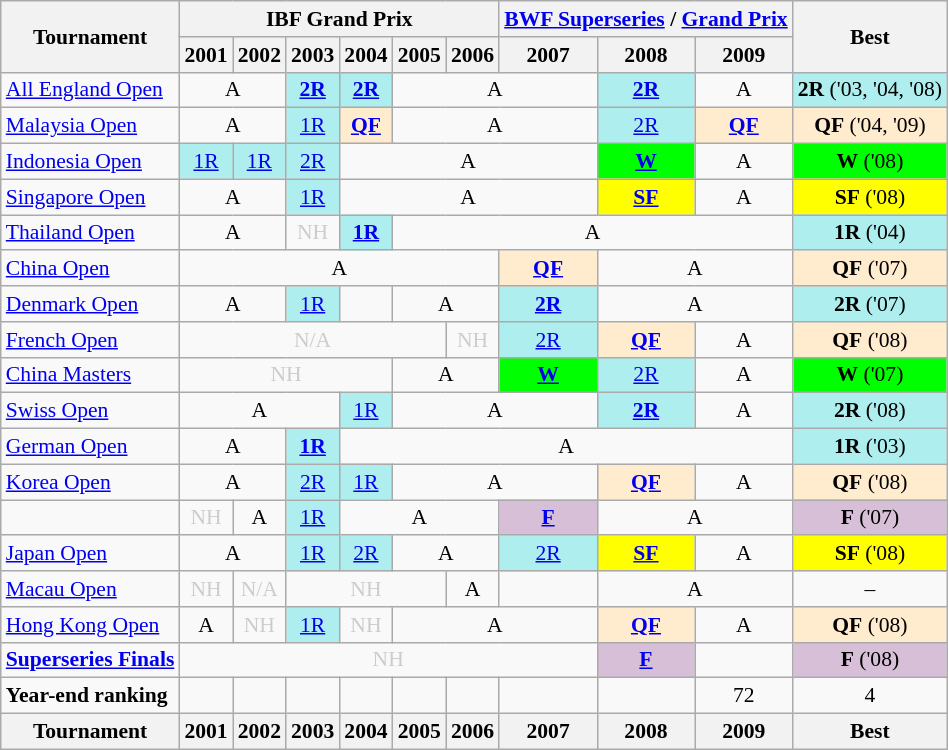<table class="wikitable" style="font-size: 90%; text-align:center">
<tr>
<th rowspan="2">Tournament</th>
<th colspan="6">IBF Grand Prix</th>
<th colspan=3"><a href='#'>BWF Superseries</a> / <a href='#'>Grand Prix</a></th>
<th rowspan="2">Best</th>
</tr>
<tr>
<th>2001</th>
<th>2002</th>
<th>2003</th>
<th>2004</th>
<th>2005</th>
<th>2006</th>
<th>2007</th>
<th>2008</th>
<th>2009</th>
</tr>
<tr>
<td align=left><a href='#'>All England Open</a></td>
<td colspan="2">A</td>
<td bgcolor=AFEEEE><a href='#'><strong>2R</strong></a></td>
<td bgcolor=AFEEEE><a href='#'><strong>2R</strong></a></td>
<td colspan="3">A</td>
<td bgcolor=AFEEEE><a href='#'><strong>2R</strong></a></td>
<td>A</td>
<td bgcolor=AFEEEE><strong>2R</strong> ('03, '04, '08)</td>
</tr>
<tr>
<td align=left><a href='#'>Malaysia Open</a></td>
<td colspan="2">A</td>
<td bgcolor=AFEEEE><a href='#'>1R</a></td>
<td bgcolor=FFEBCD><a href='#'><strong>QF</strong></a></td>
<td colspan="3">A</td>
<td bgcolor=AFEEEE><a href='#'>2R</a></td>
<td bgcolor=FFEBCD><a href='#'><strong>QF</strong></a></td>
<td bgcolor=FFEBCD><strong>QF</strong> ('04, '09)</td>
</tr>
<tr>
<td align=left><a href='#'>Indonesia Open</a></td>
<td bgcolor=AFEEEE><a href='#'>1R</a></td>
<td bgcolor=AFEEEE><a href='#'>1R</a></td>
<td bgcolor=AFEEEE><a href='#'>2R</a></td>
<td colspan="4">A</td>
<td bgcolor=00FF00><a href='#'><strong>W</strong></a></td>
<td>A</td>
<td bgcolor=00FF00><strong>W</strong> ('08)</td>
</tr>
<tr>
<td align=left><a href='#'>Singapore Open</a></td>
<td colspan="2">A</td>
<td bgcolor=AFEEEE><a href='#'>1R</a></td>
<td colspan="4">A</td>
<td bgcolor=FFFF00><a href='#'><strong>SF</strong></a></td>
<td>A</td>
<td bgcolor=FFFF00><strong>SF</strong> ('08)</td>
</tr>
<tr>
<td align=left><a href='#'>Thailand Open</a></td>
<td colspan="2">A</td>
<td style=color:#ccc>NH</td>
<td bgcolor=AFEEEE><a href='#'><strong>1R</strong></a></td>
<td colspan="5">A</td>
<td bgcolor=AFEEEE><strong>1R</strong> ('04)</td>
</tr>
<tr>
<td align=left><a href='#'>China Open</a></td>
<td colspan="6">A</td>
<td bgcolor=FFEBCD><a href='#'><strong>QF</strong></a></td>
<td colspan="2">A</td>
<td bgcolor=FFEBCD><strong>QF</strong> ('07)</td>
</tr>
<tr>
<td align=left><a href='#'>Denmark Open</a></td>
<td colspan="2">A</td>
<td bgcolor=AFEEEE><a href='#'>1R</a></td>
<td></td>
<td colspan="2">A</td>
<td bgcolor=AFEEEE><a href='#'><strong>2R</strong></a></td>
<td colspan="2">A</td>
<td bgcolor=AFEEEE><strong>2R</strong> ('07)</td>
</tr>
<tr>
<td align=left><a href='#'>French Open</a></td>
<td colspan="5" style=color:#ccc>N/A</td>
<td style=color:#ccc>NH</td>
<td bgcolor=AFEEEE><a href='#'>2R</a></td>
<td bgcolor=FFEBCD><a href='#'><strong>QF</strong></a></td>
<td>A</td>
<td bgcolor=FFEBCD><strong>QF</strong> ('08)</td>
</tr>
<tr>
<td align=left><a href='#'>China Masters</a></td>
<td colspan="4" style=color:#ccc>NH</td>
<td colspan="2">A</td>
<td bgcolor=00FF00><a href='#'><strong>W</strong></a></td>
<td bgcolor=AFEEEE><a href='#'>2R</a></td>
<td>A</td>
<td bgcolor=00FF00><strong>W</strong> ('07)</td>
</tr>
<tr>
<td align=left><a href='#'>Swiss Open</a></td>
<td colspan="3">A</td>
<td bgcolor=AFEEEE><a href='#'>1R</a></td>
<td colspan="3">A</td>
<td bgcolor=AFEEEE><a href='#'><strong>2R</strong></a></td>
<td>A</td>
<td bgcolor=AFEEEE><strong>2R</strong> ('08)</td>
</tr>
<tr>
<td align=left><a href='#'>German Open</a></td>
<td colspan="2">A</td>
<td bgcolor=AFEEEE><a href='#'><strong>1R</strong></a></td>
<td colspan="6">A</td>
<td bgcolor=AFEEEE><strong>1R</strong> ('03)</td>
</tr>
<tr>
<td align=left><a href='#'>Korea Open</a></td>
<td colspan="2">A</td>
<td bgcolor=AFEEEE><a href='#'>2R</a></td>
<td bgcolor=AFEEEE><a href='#'>1R</a></td>
<td colspan="3">A</td>
<td bgcolor=FFEBCD><a href='#'><strong>QF</strong></a></td>
<td>A</td>
<td bgcolor=FFEBCD><strong>QF</strong> ('08)</td>
</tr>
<tr>
<td align=left></td>
<td style=color:#ccc>NH</td>
<td>A</td>
<td bgcolor=AFEEEE><a href='#'>1R</a></td>
<td colspan="3">A</td>
<td bgcolor=D8BFD8><a href='#'><strong>F</strong></a></td>
<td colspan="2">A</td>
<td bgcolor=D8BFD8><strong>F</strong> ('07)</td>
</tr>
<tr>
<td align=left><a href='#'>Japan Open</a></td>
<td colspan="2">A</td>
<td bgcolor=AFEEEE><a href='#'>1R</a></td>
<td bgcolor=AFEEEE><a href='#'>2R</a></td>
<td colspan="2">A</td>
<td bgcolor=AFEEEE><a href='#'>2R</a></td>
<td bgcolor=FFFF00><a href='#'><strong>SF</strong></a></td>
<td>A</td>
<td bgcolor=FFFF00><strong>SF</strong> ('08)</td>
</tr>
<tr>
<td align=left><a href='#'>Macau Open</a></td>
<td style=color:#ccc>NH</td>
<td style=color:#ccc>N/A</td>
<td colspan="3" style=color:#ccc>NH</td>
<td>A</td>
<td><a href='#'></a></td>
<td colspan="2">A</td>
<td>–</td>
</tr>
<tr>
<td align=left><a href='#'>Hong Kong Open</a></td>
<td>A</td>
<td style=color:#ccc>NH</td>
<td bgcolor=AFEEEE><a href='#'>1R</a></td>
<td style=color:#ccc>NH</td>
<td colspan="3">A</td>
<td bgcolor=FFEBCD><a href='#'><strong>QF</strong></a></td>
<td>A</td>
<td bgcolor=FFEBCD><strong>QF</strong> ('08)</td>
</tr>
<tr>
<td align=left><strong><a href='#'>Superseries Finals</a></strong></td>
<td colspan="7" style=color:#ccc>NH</td>
<td bgcolor=D8BFD8><a href='#'><strong>F</strong></a></td>
<td></td>
<td bgcolor=D8BFD8><strong>F</strong> ('08)</td>
</tr>
<tr>
<td align=left><strong>Year-end ranking</strong></td>
<td></td>
<td></td>
<td></td>
<td></td>
<td></td>
<td></td>
<td></td>
<td></td>
<td>72</td>
<td>4</td>
</tr>
<tr>
<th>Tournament</th>
<th>2001</th>
<th>2002</th>
<th>2003</th>
<th>2004</th>
<th>2005</th>
<th>2006</th>
<th>2007</th>
<th>2008</th>
<th>2009</th>
<th>Best</th>
</tr>
</table>
